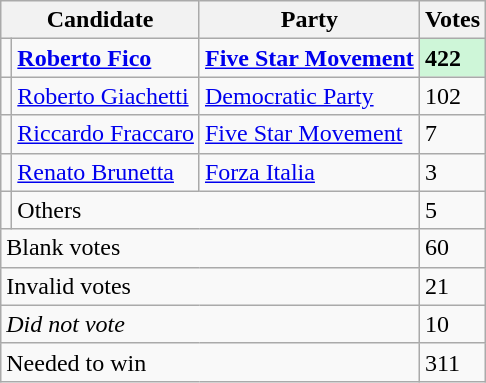<table class="wikitable" style="font-size: align=left">
<tr>
<th colspan=2>Candidate</th>
<th>Party</th>
<th>Votes</th>
</tr>
<tr>
<td bgcolor=></td>
<td><strong><a href='#'>Roberto Fico</a></strong></td>
<td><strong><a href='#'>Five Star Movement</a></strong></td>
<td bgcolor=#CEF6D8><strong>422</strong></td>
</tr>
<tr>
<td bgcolor=></td>
<td><a href='#'>Roberto Giachetti</a></td>
<td><a href='#'>Democratic Party</a></td>
<td>102</td>
</tr>
<tr>
<td bgcolor=></td>
<td><a href='#'>Riccardo Fraccaro</a></td>
<td><a href='#'>Five Star Movement</a></td>
<td>7</td>
</tr>
<tr>
<td bgcolor=></td>
<td><a href='#'>Renato Brunetta</a></td>
<td><a href='#'>Forza Italia</a></td>
<td>3</td>
</tr>
<tr>
<td bgcolor=></td>
<td colspan=2>Others</td>
<td>5</td>
</tr>
<tr>
<td colspan=3>Blank votes</td>
<td>60</td>
</tr>
<tr>
<td colspan=3>Invalid votes</td>
<td>21</td>
</tr>
<tr>
<td colspan=3><em>Did not vote</em></td>
<td>10</td>
</tr>
<tr>
<td colspan=3>Needed to win</td>
<td>311</td>
</tr>
</table>
